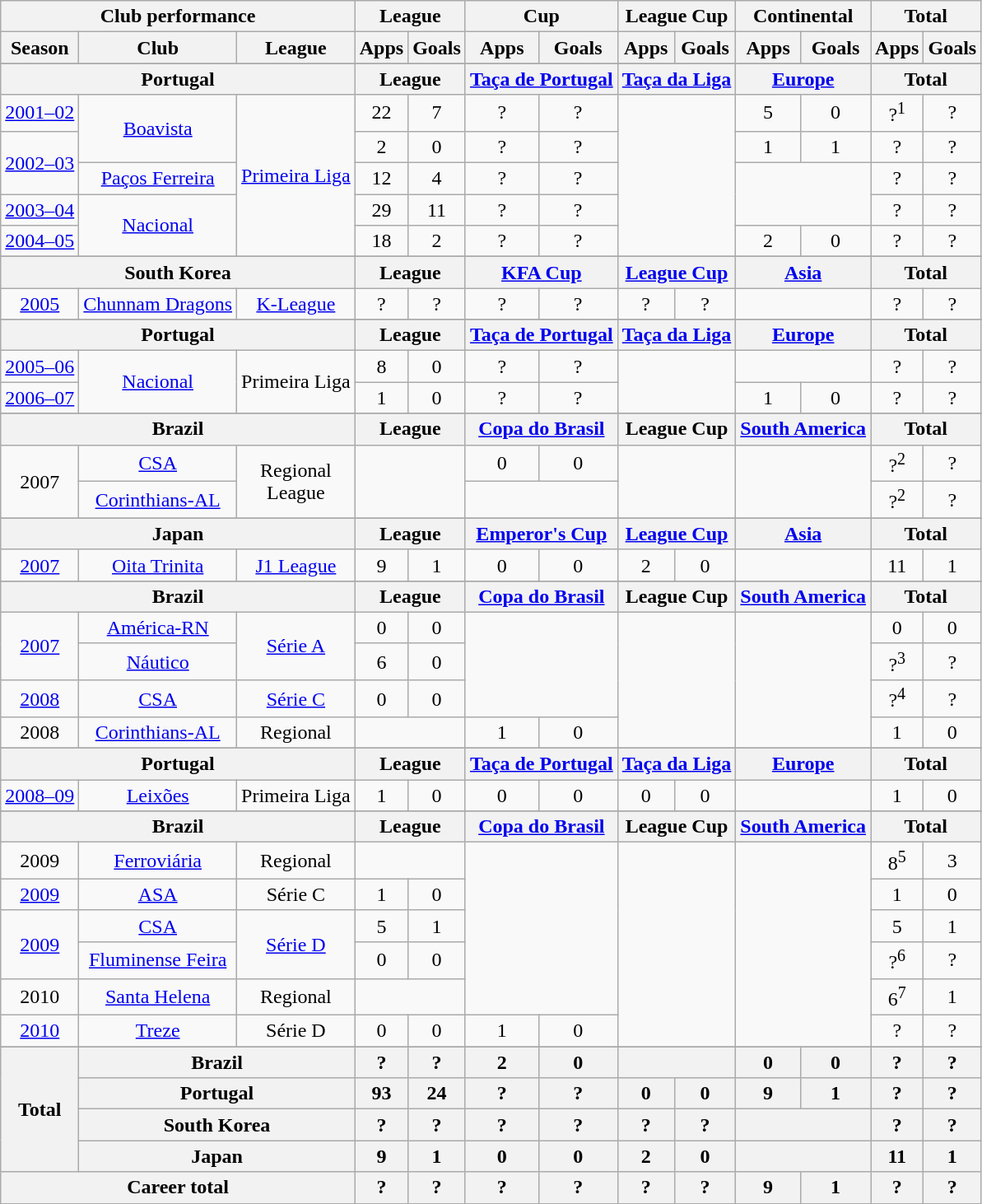<table class="wikitable" style="text-align:center">
<tr>
<th colspan=3>Club performance</th>
<th colspan=2>League</th>
<th colspan=2>Cup</th>
<th colspan=2>League Cup</th>
<th colspan=2>Continental</th>
<th colspan=2>Total</th>
</tr>
<tr>
<th>Season</th>
<th>Club</th>
<th>League</th>
<th>Apps</th>
<th>Goals</th>
<th>Apps</th>
<th>Goals</th>
<th>Apps</th>
<th>Goals</th>
<th>Apps</th>
<th>Goals</th>
<th>Apps</th>
<th>Goals</th>
</tr>
<tr>
</tr>
<tr>
<th colspan=3>Portugal</th>
<th colspan=2>League</th>
<th colspan=2><a href='#'>Taça de Portugal</a></th>
<th colspan=2><a href='#'>Taça da Liga</a></th>
<th colspan=2><a href='#'>Europe</a></th>
<th colspan=2>Total</th>
</tr>
<tr>
<td><a href='#'>2001–02</a></td>
<td rowspan=2><a href='#'>Boavista</a></td>
<td rowspan=5><a href='#'>Primeira Liga</a></td>
<td>22</td>
<td>7</td>
<td>?</td>
<td>?</td>
<td rowspan=5 colspan=2></td>
<td>5</td>
<td>0</td>
<td>?<sup>1</sup></td>
<td>?</td>
</tr>
<tr>
<td rowspan=2><a href='#'>2002–03</a></td>
<td>2</td>
<td>0</td>
<td>?</td>
<td>?</td>
<td>1</td>
<td>1</td>
<td>?</td>
<td>?</td>
</tr>
<tr>
<td><a href='#'>Paços Ferreira</a></td>
<td>12</td>
<td>4</td>
<td>?</td>
<td>?</td>
<td rowspan=2 colspan=2></td>
<td>?</td>
<td>?</td>
</tr>
<tr>
<td><a href='#'>2003–04</a></td>
<td rowspan=2><a href='#'>Nacional</a></td>
<td>29</td>
<td>11</td>
<td>?</td>
<td>?</td>
<td>?</td>
<td>?</td>
</tr>
<tr>
<td><a href='#'>2004–05</a></td>
<td>18</td>
<td>2</td>
<td>?</td>
<td>?</td>
<td>2</td>
<td>0</td>
<td>?</td>
<td>?</td>
</tr>
<tr>
</tr>
<tr>
<th colspan=3>South Korea</th>
<th colspan=2>League</th>
<th colspan=2><a href='#'>KFA Cup</a></th>
<th colspan=2><a href='#'>League Cup</a></th>
<th colspan=2><a href='#'>Asia</a></th>
<th colspan=2>Total</th>
</tr>
<tr>
<td><a href='#'>2005</a></td>
<td><a href='#'>Chunnam Dragons</a></td>
<td><a href='#'>K-League</a></td>
<td>?</td>
<td>?</td>
<td>?</td>
<td>?</td>
<td>?</td>
<td>?</td>
<td colspan=2></td>
<td>?</td>
<td>?</td>
</tr>
<tr>
</tr>
<tr>
<th colspan=3>Portugal</th>
<th colspan=2>League</th>
<th colspan=2><a href='#'>Taça de Portugal</a></th>
<th colspan=2><a href='#'>Taça da Liga</a></th>
<th colspan=2><a href='#'>Europe</a></th>
<th colspan=2>Total</th>
</tr>
<tr>
<td><a href='#'>2005–06</a></td>
<td rowspan=2><a href='#'>Nacional</a></td>
<td rowspan=2>Primeira Liga</td>
<td>8</td>
<td>0</td>
<td>?</td>
<td>?</td>
<td rowspan=2 colspan=2></td>
<td colspan=2></td>
<td>?</td>
<td>?</td>
</tr>
<tr>
<td><a href='#'>2006–07</a></td>
<td>1</td>
<td>0</td>
<td>?</td>
<td>?</td>
<td>1</td>
<td>0</td>
<td>?</td>
<td>?</td>
</tr>
<tr>
</tr>
<tr>
<th colspan=3>Brazil</th>
<th colspan=2>League</th>
<th colspan=2><a href='#'>Copa do Brasil</a></th>
<th colspan=2>League Cup</th>
<th colspan=2><a href='#'>South America</a></th>
<th colspan=2>Total</th>
</tr>
<tr>
<td rowspan=2>2007</td>
<td><a href='#'>CSA</a></td>
<td rowspan=2>Regional<br>League</td>
<td rowspan=2 colspan=2></td>
<td>0</td>
<td>0</td>
<td rowspan=2 colspan=2></td>
<td rowspan=2 colspan=2></td>
<td>?<sup>2</sup></td>
<td>?</td>
</tr>
<tr>
<td><a href='#'>Corinthians-AL</a></td>
<td colspan=2></td>
<td>?<sup>2</sup></td>
<td>?</td>
</tr>
<tr>
</tr>
<tr>
<th colspan=3>Japan</th>
<th colspan=2>League</th>
<th colspan=2><a href='#'>Emperor's Cup</a></th>
<th colspan=2><a href='#'>League Cup</a></th>
<th colspan=2><a href='#'>Asia</a></th>
<th colspan=2>Total</th>
</tr>
<tr>
<td><a href='#'>2007</a></td>
<td><a href='#'>Oita Trinita</a></td>
<td><a href='#'>J1 League</a></td>
<td>9</td>
<td>1</td>
<td>0</td>
<td>0</td>
<td>2</td>
<td>0</td>
<td colspan=2></td>
<td>11</td>
<td>1</td>
</tr>
<tr>
</tr>
<tr>
<th colspan=3>Brazil</th>
<th colspan=2>League</th>
<th colspan=2><a href='#'>Copa do Brasil</a></th>
<th colspan=2>League Cup</th>
<th colspan=2><a href='#'>South America</a></th>
<th colspan=2>Total</th>
</tr>
<tr>
<td rowspan=2><a href='#'>2007</a></td>
<td><a href='#'>América-RN</a></td>
<td rowspan=2><a href='#'>Série A</a></td>
<td>0</td>
<td>0</td>
<td rowspan=3 colspan=2></td>
<td rowspan=4 colspan=2></td>
<td rowspan=4 colspan=2></td>
<td>0</td>
<td>0</td>
</tr>
<tr>
<td><a href='#'>Náutico</a></td>
<td>6</td>
<td>0</td>
<td>?<sup>3</sup></td>
<td>?</td>
</tr>
<tr>
<td><a href='#'>2008</a></td>
<td><a href='#'>CSA</a></td>
<td><a href='#'>Série C</a></td>
<td>0</td>
<td>0</td>
<td>?<sup>4</sup></td>
<td>?</td>
</tr>
<tr>
<td>2008</td>
<td><a href='#'>Corinthians-AL</a></td>
<td>Regional</td>
<td colspan=2></td>
<td>1</td>
<td>0</td>
<td>1</td>
<td>0</td>
</tr>
<tr>
</tr>
<tr>
<th colspan=3>Portugal</th>
<th colspan=2>League</th>
<th colspan=2><a href='#'>Taça de Portugal</a></th>
<th colspan=2><a href='#'>Taça da Liga</a></th>
<th colspan=2><a href='#'>Europe</a></th>
<th colspan=2>Total</th>
</tr>
<tr>
<td><a href='#'>2008–09</a></td>
<td><a href='#'>Leixões</a></td>
<td>Primeira Liga</td>
<td>1</td>
<td>0</td>
<td>0</td>
<td>0</td>
<td>0</td>
<td>0</td>
<td colspan=2></td>
<td>1</td>
<td>0</td>
</tr>
<tr>
</tr>
<tr>
<th colspan=3>Brazil</th>
<th colspan=2>League</th>
<th colspan=2><a href='#'>Copa do Brasil</a></th>
<th colspan=2>League Cup</th>
<th colspan=2><a href='#'>South America</a></th>
<th colspan=2>Total</th>
</tr>
<tr>
<td>2009</td>
<td><a href='#'>Ferroviária</a></td>
<td>Regional</td>
<td colspan=2></td>
<td rowspan=5 colspan=2></td>
<td rowspan=6 colspan=2></td>
<td rowspan=6 colspan=2></td>
<td>8<sup>5</sup></td>
<td>3</td>
</tr>
<tr>
<td><a href='#'>2009</a></td>
<td><a href='#'>ASA</a></td>
<td>Série C</td>
<td>1</td>
<td>0</td>
<td>1</td>
<td>0</td>
</tr>
<tr>
<td rowspan=2><a href='#'>2009</a></td>
<td><a href='#'>CSA</a></td>
<td rowspan=2><a href='#'>Série D</a></td>
<td>5</td>
<td>1</td>
<td>5</td>
<td>1</td>
</tr>
<tr>
<td><a href='#'>Fluminense Feira</a></td>
<td>0</td>
<td>0</td>
<td>?<sup>6</sup></td>
<td>?</td>
</tr>
<tr>
<td>2010</td>
<td><a href='#'>Santa Helena</a></td>
<td>Regional</td>
<td colspan=2></td>
<td>6<sup>7</sup></td>
<td>1</td>
</tr>
<tr>
<td><a href='#'>2010</a></td>
<td><a href='#'>Treze</a></td>
<td>Série D</td>
<td>0</td>
<td>0</td>
<td>1</td>
<td>0</td>
<td>?</td>
<td>?</td>
</tr>
<tr>
</tr>
<tr>
<th rowspan=4>Total</th>
<th colspan=2>Brazil</th>
<th>?</th>
<th>?</th>
<th>2</th>
<th>0</th>
<th colspan=2></th>
<th>0</th>
<th>0</th>
<th>?</th>
<th>?</th>
</tr>
<tr>
<th colspan=2>Portugal</th>
<th>93</th>
<th>24</th>
<th>?</th>
<th>?</th>
<th>0</th>
<th>0</th>
<th>9</th>
<th>1</th>
<th>?</th>
<th>?</th>
</tr>
<tr>
<th colspan=2>South Korea</th>
<th>?</th>
<th>?</th>
<th>?</th>
<th>?</th>
<th>?</th>
<th>?</th>
<th colspan=2></th>
<th>?</th>
<th>?</th>
</tr>
<tr>
<th colspan=2>Japan</th>
<th>9</th>
<th>1</th>
<th>0</th>
<th>0</th>
<th>2</th>
<th>0</th>
<th colspan=2></th>
<th>11</th>
<th>1</th>
</tr>
<tr>
<th colspan=3>Career total</th>
<th>?</th>
<th>?</th>
<th>?</th>
<th>?</th>
<th>?</th>
<th>?</th>
<th>9</th>
<th>1</th>
<th>?</th>
<th>?</th>
</tr>
</table>
